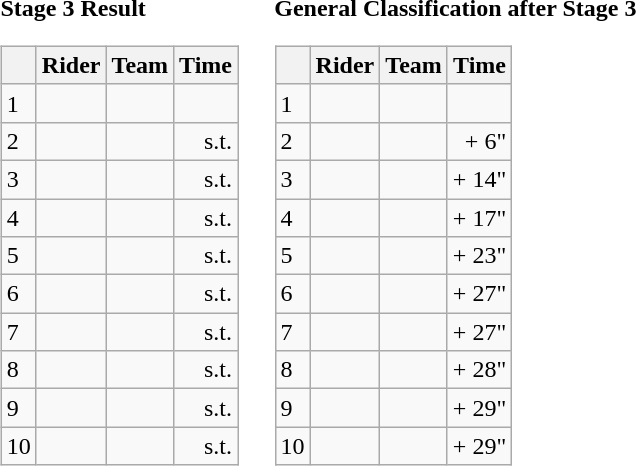<table>
<tr>
<td><strong>Stage 3 Result</strong><br><table class="wikitable">
<tr>
<th></th>
<th>Rider</th>
<th>Team</th>
<th>Time</th>
</tr>
<tr>
<td>1</td>
<td> </td>
<td></td>
<td style="text-align:right;"></td>
</tr>
<tr>
<td>2</td>
<td></td>
<td></td>
<td style="text-align:right;">s.t.</td>
</tr>
<tr>
<td>3</td>
<td></td>
<td></td>
<td style="text-align:right;">s.t.</td>
</tr>
<tr>
<td>4</td>
<td></td>
<td></td>
<td style="text-align:right;">s.t.</td>
</tr>
<tr>
<td>5</td>
<td></td>
<td></td>
<td style="text-align:right;">s.t.</td>
</tr>
<tr>
<td>6</td>
<td></td>
<td></td>
<td style="text-align:right;">s.t.</td>
</tr>
<tr>
<td>7</td>
<td></td>
<td></td>
<td style="text-align:right;">s.t.</td>
</tr>
<tr>
<td>8</td>
<td></td>
<td></td>
<td style="text-align:right;">s.t.</td>
</tr>
<tr>
<td>9</td>
<td></td>
<td></td>
<td style="text-align:right;">s.t.</td>
</tr>
<tr>
<td>10</td>
<td></td>
<td></td>
<td style="text-align:right;">s.t.</td>
</tr>
</table>
</td>
<td></td>
<td><strong>General Classification after Stage 3</strong><br><table class="wikitable">
<tr>
<th></th>
<th>Rider</th>
<th>Team</th>
<th>Time</th>
</tr>
<tr>
<td>1</td>
<td> </td>
<td></td>
<td style="text-align:right;"></td>
</tr>
<tr>
<td>2</td>
<td></td>
<td></td>
<td style="text-align:right;">+ 6"</td>
</tr>
<tr>
<td>3</td>
<td> </td>
<td></td>
<td style="text-align:right;">+ 14"</td>
</tr>
<tr>
<td>4</td>
<td></td>
<td></td>
<td style="text-align:right;">+ 17"</td>
</tr>
<tr>
<td>5</td>
<td></td>
<td></td>
<td style="text-align:right;">+ 23"</td>
</tr>
<tr>
<td>6</td>
<td></td>
<td></td>
<td style="text-align:right;">+ 27"</td>
</tr>
<tr>
<td>7</td>
<td></td>
<td></td>
<td style="text-align:right;">+ 27"</td>
</tr>
<tr>
<td>8</td>
<td></td>
<td></td>
<td style="text-align:right;">+ 28"</td>
</tr>
<tr>
<td>9</td>
<td> </td>
<td></td>
<td style="text-align:right;">+ 29"</td>
</tr>
<tr>
<td>10</td>
<td></td>
<td></td>
<td style="text-align:right;">+ 29"</td>
</tr>
</table>
</td>
</tr>
</table>
